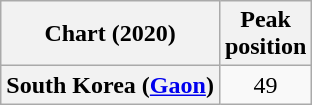<table class="wikitable sortable plainrowheaders" style="text-align:center">
<tr>
<th scope="col">Chart (2020)</th>
<th scope="col">Peak<br>position</th>
</tr>
<tr>
<th scope="row">South Korea (<a href='#'>Gaon</a>)</th>
<td>49</td>
</tr>
</table>
